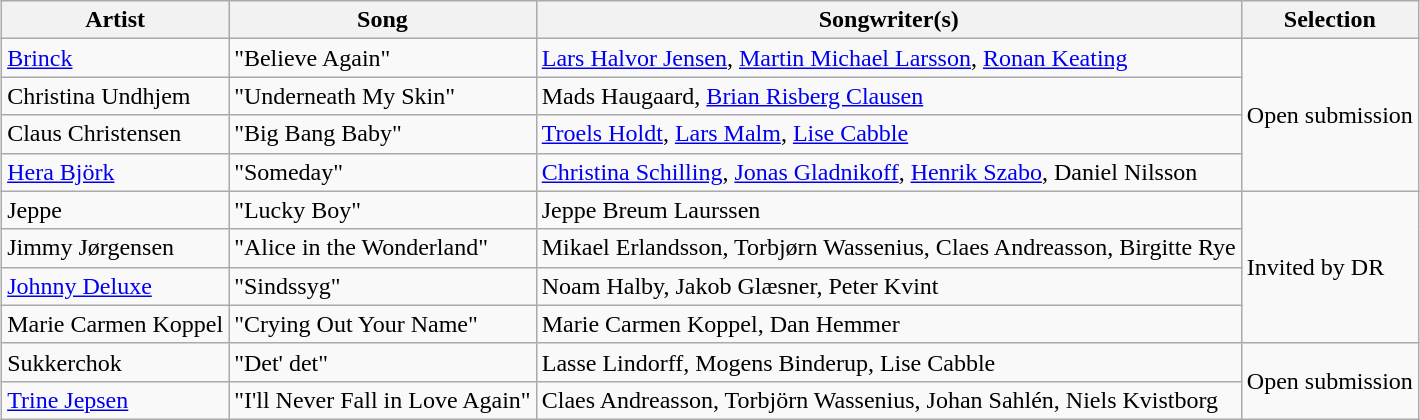<table class="sortable wikitable" style="margin: 1em auto 1em auto; text-align:left">
<tr>
<th>Artist</th>
<th>Song</th>
<th>Songwriter(s)</th>
<th>Selection</th>
</tr>
<tr>
<td><a href='#'>Brinck</a></td>
<td>"Believe Again"</td>
<td><a href='#'>Lars Halvor Jensen</a>, <a href='#'>Martin Michael Larsson</a>, <a href='#'>Ronan Keating</a></td>
<td rowspan="4">Open submission</td>
</tr>
<tr>
<td>Christina Undhjem</td>
<td>"Underneath My Skin"</td>
<td>Mads Haugaard, <a href='#'>Brian Risberg Clausen</a></td>
</tr>
<tr>
<td>Claus Christensen</td>
<td>"Big Bang Baby"</td>
<td><a href='#'>Troels Holdt</a>, <a href='#'>Lars Malm</a>, <a href='#'>Lise Cabble</a></td>
</tr>
<tr>
<td><a href='#'>Hera Björk</a></td>
<td>"Someday"</td>
<td><a href='#'>Christina Schilling</a>, <a href='#'>Jonas Gladnikoff</a>, <a href='#'>Henrik Szabo</a>, Daniel Nilsson</td>
</tr>
<tr>
<td>Jeppe</td>
<td>"Lucky Boy"</td>
<td>Jeppe Breum Laurssen</td>
<td rowspan="4">Invited by DR</td>
</tr>
<tr>
<td>Jimmy Jørgensen</td>
<td>"Alice in the Wonderland"</td>
<td>Mikael Erlandsson, Torbjørn Wassenius, Claes Andreasson, Birgitte Rye</td>
</tr>
<tr>
<td><a href='#'>Johnny Deluxe</a></td>
<td>"Sindssyg"</td>
<td>Noam Halby, Jakob Glæsner, Peter Kvint</td>
</tr>
<tr>
<td>Marie Carmen Koppel</td>
<td>"Crying Out Your Name"</td>
<td>Marie Carmen Koppel, Dan Hemmer</td>
</tr>
<tr>
<td>Sukkerchok</td>
<td>"Det' det"</td>
<td>Lasse Lindorff, Mogens Binderup, Lise Cabble</td>
<td rowspan="2">Open submission</td>
</tr>
<tr>
<td><a href='#'>Trine Jepsen</a></td>
<td>"I'll Never Fall in Love Again"</td>
<td>Claes Andreasson, Torbjörn Wassenius, Johan Sahlén, Niels Kvistborg</td>
</tr>
</table>
